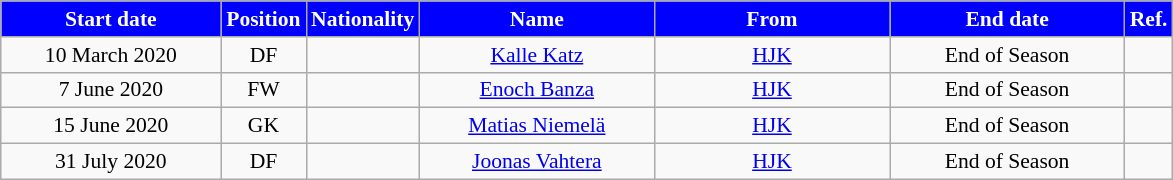<table class="wikitable"  style="text-align:center; font-size:90%; ">
<tr>
<th style="background:#00f; color:white; width:140px;">Start date</th>
<th style="background:#00f; color:white; width:50px;">Position</th>
<th style="background:#00f; color:white; width:50px;">Nationality</th>
<th style="background:#00f; color:white; width:150px;">Name</th>
<th style="background:#00f; color:white; width:150px;">From</th>
<th style="background:#00f; color:white; width:150px;">End date</th>
<th style="background:#00f; color:white; width:20px;">Ref.</th>
</tr>
<tr>
<td>10 March 2020</td>
<td>DF</td>
<td></td>
<td><a href='#'>Kalle Katz</a></td>
<td><a href='#'>HJK</a></td>
<td>End of Season</td>
<td></td>
</tr>
<tr>
<td>7 June 2020</td>
<td>FW</td>
<td></td>
<td><a href='#'>Enoch Banza</a></td>
<td><a href='#'>HJK</a></td>
<td>End of Season</td>
<td></td>
</tr>
<tr>
<td>15 June 2020</td>
<td>GK</td>
<td></td>
<td><a href='#'>Matias Niemelä</a></td>
<td><a href='#'>HJK</a></td>
<td>End of Season</td>
<td></td>
</tr>
<tr>
<td>31 July 2020</td>
<td>DF</td>
<td></td>
<td><a href='#'>Joonas Vahtera</a></td>
<td><a href='#'>HJK</a></td>
<td>End of Season</td>
<td></td>
</tr>
</table>
